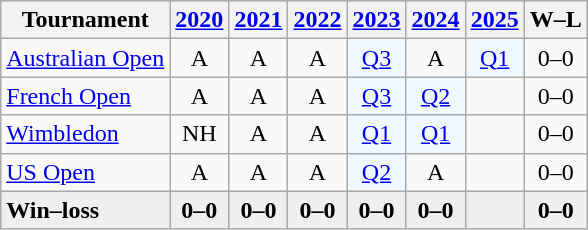<table class="wikitable" style=text-align:center>
<tr>
<th>Tournament</th>
<th><a href='#'>2020</a></th>
<th><a href='#'>2021</a></th>
<th><a href='#'>2022</a></th>
<th><a href='#'>2023</a></th>
<th><a href='#'>2024</a></th>
<th><a href='#'>2025</a></th>
<th>W–L</th>
</tr>
<tr>
<td align=left><a href='#'>Australian Open</a></td>
<td>A</td>
<td>A</td>
<td>A</td>
<td bgcolor=f0f8ff><a href='#'>Q3</a></td>
<td>A</td>
<td bgcolor=f0f8ff><a href='#'>Q1</a></td>
<td>0–0</td>
</tr>
<tr>
<td align=left><a href='#'>French Open</a></td>
<td>A</td>
<td>A</td>
<td>A</td>
<td bgcolor=f0f8ff><a href='#'>Q3</a></td>
<td bgcolor=f0f8ff><a href='#'>Q2</a></td>
<td></td>
<td>0–0</td>
</tr>
<tr>
<td align=left><a href='#'>Wimbledon</a></td>
<td>NH</td>
<td>A</td>
<td>A</td>
<td bgcolor=f0f8ff><a href='#'>Q1</a></td>
<td bgcolor=f0f8ff><a href='#'>Q1</a></td>
<td></td>
<td>0–0</td>
</tr>
<tr>
<td align=left><a href='#'>US Open</a></td>
<td>A</td>
<td>A</td>
<td>A</td>
<td bgcolor=f0f8ff><a href='#'>Q2</a></td>
<td>A</td>
<td></td>
<td>0–0</td>
</tr>
<tr style=background:#efefef;font-weight:bold>
<td align=left>Win–loss</td>
<td>0–0</td>
<td>0–0</td>
<td>0–0</td>
<td>0–0</td>
<td>0–0</td>
<td></td>
<td>0–0</td>
</tr>
</table>
